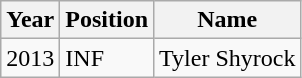<table class="wikitable">
<tr>
<th>Year</th>
<th>Position</th>
<th>Name</th>
</tr>
<tr>
<td>2013</td>
<td>INF</td>
<td>Tyler Shyrock</td>
</tr>
</table>
